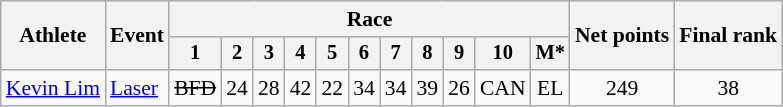<table class="wikitable" style="font-size:90%">
<tr>
<th rowspan="2">Athlete</th>
<th rowspan="2">Event</th>
<th colspan=11>Race</th>
<th rowspan=2>Net points</th>
<th rowspan=2>Final rank</th>
</tr>
<tr style="font-size:95%">
<th>1</th>
<th>2</th>
<th>3</th>
<th>4</th>
<th>5</th>
<th>6</th>
<th>7</th>
<th>8</th>
<th>9</th>
<th>10</th>
<th>M*</th>
</tr>
<tr align=center>
<td align=left><a href='#'>Kevin Lim</a></td>
<td align=left><a href='#'>Laser</a></td>
<td><s>BFD</s></td>
<td>24</td>
<td>28</td>
<td>42</td>
<td>22</td>
<td>34</td>
<td>34</td>
<td>39</td>
<td>26</td>
<td>CAN</td>
<td>EL</td>
<td>249</td>
<td>38</td>
</tr>
</table>
